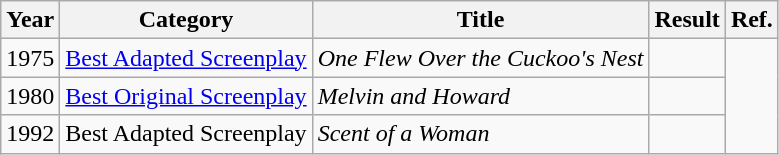<table class="wikitable">
<tr>
<th>Year</th>
<th>Category</th>
<th>Title</th>
<th>Result</th>
<th>Ref.</th>
</tr>
<tr>
<td>1975</td>
<td><a href='#'>Best Adapted Screenplay</a></td>
<td><em>One Flew Over the Cuckoo's Nest</em></td>
<td></td>
<td rowspan=3></td>
</tr>
<tr>
<td>1980</td>
<td><a href='#'>Best Original Screenplay</a></td>
<td><em>Melvin and Howard</em></td>
<td></td>
</tr>
<tr>
<td>1992</td>
<td>Best Adapted Screenplay</td>
<td><em>Scent of a Woman</em></td>
<td></td>
</tr>
</table>
